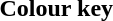<table class="toccolours">
<tr>
<th>Colour key<br></th>
</tr>
<tr>
<td><br>


</td>
</tr>
</table>
